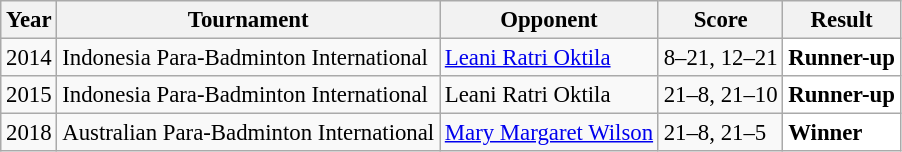<table class="sortable wikitable" style="font-size: 95%;">
<tr>
<th>Year</th>
<th>Tournament</th>
<th>Opponent</th>
<th>Score</th>
<th>Result</th>
</tr>
<tr>
<td align="center">2014</td>
<td align="left">Indonesia Para-Badminton International</td>
<td align="left"> <a href='#'>Leani Ratri Oktila</a></td>
<td align="left">8–21, 12–21</td>
<td style="text-align:left; background:white"> <strong>Runner-up</strong></td>
</tr>
<tr>
<td align="center">2015</td>
<td align="left">Indonesia Para-Badminton International</td>
<td align="left"> Leani Ratri Oktila</td>
<td align="left">21–8, 21–10</td>
<td style="text-align:left; background:white"> <strong>Runner-up</strong></td>
</tr>
<tr>
<td align="center">2018</td>
<td align="left">Australian Para-Badminton International</td>
<td align="left"> <a href='#'>Mary Margaret Wilson</a></td>
<td align="left">21–8, 21–5</td>
<td style="text-align:left; background:white"> <strong>Winner</strong></td>
</tr>
</table>
